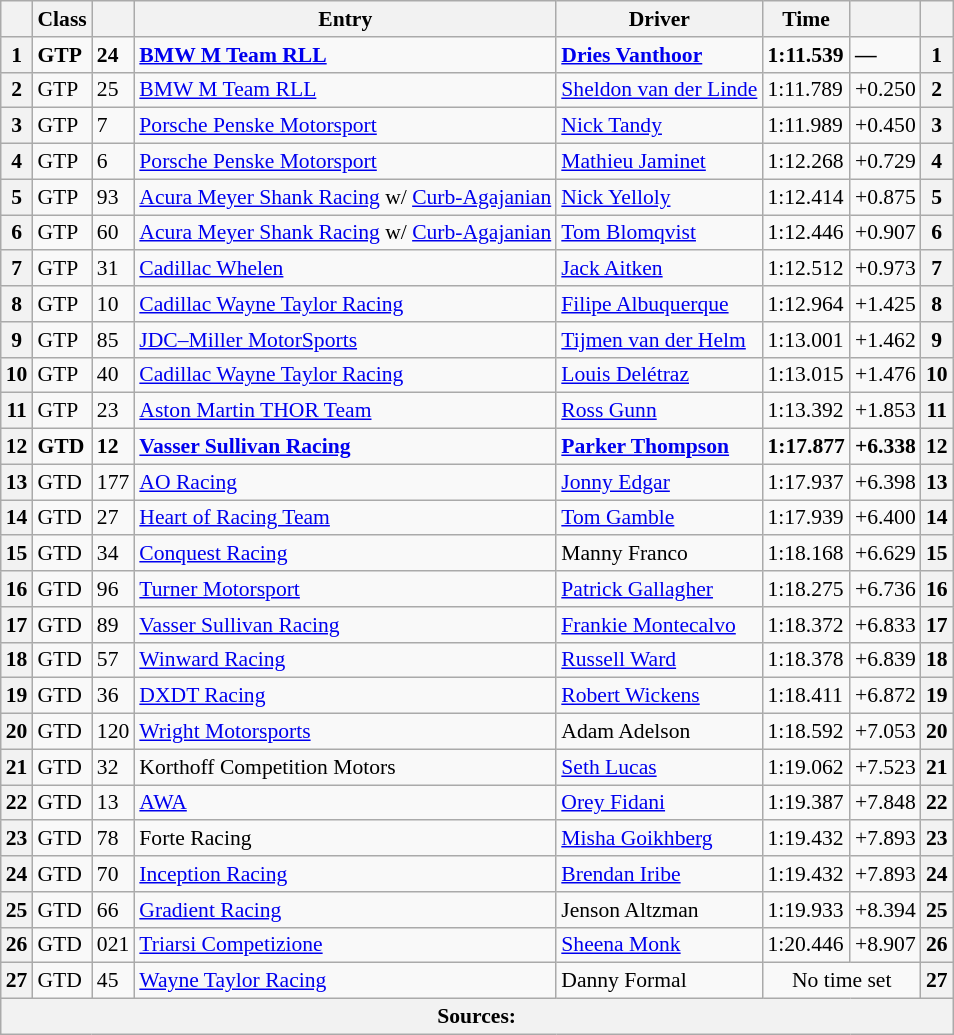<table class="wikitable" style="font-size:90%;">
<tr>
<th></th>
<th>Class</th>
<th></th>
<th>Entry</th>
<th>Driver</th>
<th>Time</th>
<th></th>
<th></th>
</tr>
<tr style="font-weight:bold;">
<th>1</th>
<td>GTP</td>
<td>24</td>
<td> <a href='#'>BMW M Team RLL</a></td>
<td> <a href='#'>Dries Vanthoor</a></td>
<td>1:11.539</td>
<td>—</td>
<th>1</th>
</tr>
<tr>
<th>2</th>
<td>GTP</td>
<td>25</td>
<td> <a href='#'>BMW M Team RLL</a></td>
<td> <a href='#'>Sheldon van der Linde</a></td>
<td>1:11.789</td>
<td>+0.250</td>
<th>2</th>
</tr>
<tr>
<th>3</th>
<td>GTP</td>
<td>7</td>
<td> <a href='#'>Porsche Penske Motorsport</a></td>
<td> <a href='#'>Nick Tandy</a></td>
<td>1:11.989</td>
<td>+0.450</td>
<th>3</th>
</tr>
<tr>
<th>4</th>
<td>GTP</td>
<td>6</td>
<td> <a href='#'>Porsche Penske Motorsport</a></td>
<td> <a href='#'>Mathieu Jaminet</a></td>
<td>1:12.268</td>
<td>+0.729</td>
<th>4</th>
</tr>
<tr>
<th>5</th>
<td>GTP</td>
<td>93</td>
<td> <a href='#'>Acura Meyer Shank Racing</a> w/ <a href='#'>Curb-Agajanian</a></td>
<td> <a href='#'>Nick Yelloly</a></td>
<td>1:12.414</td>
<td>+0.875</td>
<th>5</th>
</tr>
<tr>
<th>6</th>
<td>GTP</td>
<td>60</td>
<td> <a href='#'>Acura Meyer Shank Racing</a> w/ <a href='#'>Curb-Agajanian</a></td>
<td> <a href='#'>Tom Blomqvist</a></td>
<td>1:12.446</td>
<td>+0.907</td>
<th>6</th>
</tr>
<tr>
<th>7</th>
<td>GTP</td>
<td>31</td>
<td> <a href='#'>Cadillac Whelen</a></td>
<td> <a href='#'>Jack Aitken</a></td>
<td>1:12.512</td>
<td>+0.973</td>
<th>7</th>
</tr>
<tr>
<th>8</th>
<td>GTP</td>
<td>10</td>
<td> <a href='#'>Cadillac Wayne Taylor Racing</a></td>
<td> <a href='#'>Filipe Albuquerque</a></td>
<td>1:12.964</td>
<td>+1.425</td>
<th>8</th>
</tr>
<tr>
<th>9</th>
<td>GTP</td>
<td>85</td>
<td> <a href='#'>JDC–Miller MotorSports</a></td>
<td> <a href='#'>Tijmen van der Helm</a></td>
<td>1:13.001</td>
<td>+1.462</td>
<th>9</th>
</tr>
<tr>
<th>10</th>
<td>GTP</td>
<td>40</td>
<td> <a href='#'>Cadillac Wayne Taylor Racing</a></td>
<td> <a href='#'>Louis Delétraz</a></td>
<td>1:13.015</td>
<td>+1.476</td>
<th>10</th>
</tr>
<tr>
<th>11</th>
<td>GTP</td>
<td>23</td>
<td> <a href='#'>Aston Martin THOR Team</a></td>
<td> <a href='#'>Ross Gunn</a></td>
<td>1:13.392</td>
<td>+1.853</td>
<th>11</th>
</tr>
<tr style="font-weight:bold;">
<th>12</th>
<td>GTD</td>
<td>12</td>
<td> <a href='#'>Vasser Sullivan Racing</a></td>
<td> <a href='#'>Parker Thompson</a></td>
<td>1:17.877</td>
<td>+6.338</td>
<th>12</th>
</tr>
<tr>
<th>13</th>
<td>GTD</td>
<td>177</td>
<td> <a href='#'>AO Racing</a></td>
<td> <a href='#'>Jonny Edgar</a></td>
<td>1:17.937</td>
<td>+6.398</td>
<th>13</th>
</tr>
<tr>
<th>14</th>
<td>GTD</td>
<td>27</td>
<td> <a href='#'>Heart of Racing Team</a></td>
<td> <a href='#'>Tom Gamble</a></td>
<td>1:17.939</td>
<td>+6.400</td>
<th>14</th>
</tr>
<tr>
<th>15</th>
<td>GTD</td>
<td>34</td>
<td> <a href='#'>Conquest Racing</a></td>
<td> Manny Franco</td>
<td>1:18.168</td>
<td>+6.629</td>
<th>15</th>
</tr>
<tr>
<th>16</th>
<td>GTD</td>
<td>96</td>
<td> <a href='#'>Turner Motorsport</a></td>
<td> <a href='#'>Patrick Gallagher</a></td>
<td>1:18.275</td>
<td>+6.736</td>
<th>16</th>
</tr>
<tr>
<th>17</th>
<td>GTD</td>
<td>89</td>
<td> <a href='#'>Vasser Sullivan Racing</a></td>
<td> <a href='#'>Frankie Montecalvo</a></td>
<td>1:18.372</td>
<td>+6.833</td>
<th>17</th>
</tr>
<tr>
<th>18</th>
<td>GTD</td>
<td>57</td>
<td> <a href='#'>Winward Racing</a></td>
<td> <a href='#'>Russell Ward</a></td>
<td>1:18.378</td>
<td>+6.839</td>
<th>18</th>
</tr>
<tr>
<th>19</th>
<td>GTD</td>
<td>36</td>
<td> <a href='#'>DXDT Racing</a></td>
<td> <a href='#'>Robert Wickens</a></td>
<td>1:18.411</td>
<td>+6.872</td>
<th>19</th>
</tr>
<tr>
<th>20</th>
<td>GTD</td>
<td>120</td>
<td> <a href='#'>Wright Motorsports</a></td>
<td> Adam Adelson</td>
<td>1:18.592</td>
<td>+7.053</td>
<th>20</th>
</tr>
<tr>
<th>21</th>
<td>GTD</td>
<td>32</td>
<td> Korthoff Competition Motors</td>
<td> <a href='#'>Seth Lucas</a></td>
<td>1:19.062</td>
<td>+7.523</td>
<th>21</th>
</tr>
<tr>
<th>22</th>
<td>GTD</td>
<td>13</td>
<td> <a href='#'>AWA</a></td>
<td> <a href='#'>Orey Fidani</a></td>
<td>1:19.387</td>
<td>+7.848</td>
<th>22</th>
</tr>
<tr>
<th>23</th>
<td>GTD</td>
<td>78</td>
<td> Forte Racing</td>
<td> <a href='#'>Misha Goikhberg</a></td>
<td>1:19.432</td>
<td>+7.893</td>
<th>23</th>
</tr>
<tr>
<th>24</th>
<td>GTD</td>
<td>70</td>
<td> <a href='#'>Inception Racing</a></td>
<td> <a href='#'>Brendan Iribe</a></td>
<td>1:19.432</td>
<td>+7.893</td>
<th>24</th>
</tr>
<tr>
<th>25</th>
<td>GTD</td>
<td>66</td>
<td> <a href='#'>Gradient Racing</a></td>
<td> Jenson Altzman</td>
<td>1:19.933</td>
<td>+8.394</td>
<th>25</th>
</tr>
<tr>
<th>26</th>
<td>GTD</td>
<td>021</td>
<td> <a href='#'>Triarsi Competizione</a></td>
<td> <a href='#'>Sheena Monk</a></td>
<td>1:20.446</td>
<td>+8.907</td>
<th>26</th>
</tr>
<tr>
<th>27</th>
<td>GTD</td>
<td>45</td>
<td> <a href='#'>Wayne Taylor Racing</a></td>
<td> Danny Formal</td>
<td colspan=2 align=center>No time set</td>
<th>27</th>
</tr>
<tr>
<th colspan=8>Sources:</th>
</tr>
</table>
